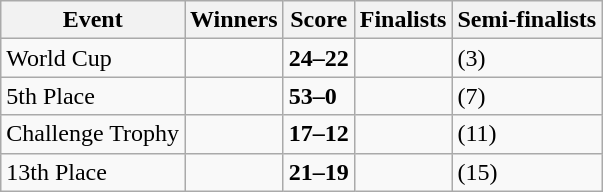<table class="wikitable">
<tr>
<th>Event</th>
<th>Winners</th>
<th>Score</th>
<th>Finalists</th>
<th>Semi-finalists</th>
</tr>
<tr>
<td>World Cup</td>
<td><strong></strong></td>
<td><strong>24–22</strong></td>
<td></td>
<td> (3)<br></td>
</tr>
<tr>
<td>5th Place</td>
<td><strong></strong></td>
<td><strong>53–0</strong></td>
<td></td>
<td> (7)<br></td>
</tr>
<tr>
<td>Challenge Trophy</td>
<td><strong></strong></td>
<td><strong>17–12</strong></td>
<td></td>
<td> (11)<br></td>
</tr>
<tr>
<td>13th Place</td>
<td><strong></strong></td>
<td><strong>21–19</strong></td>
<td></td>
<td> (15)<br></td>
</tr>
</table>
